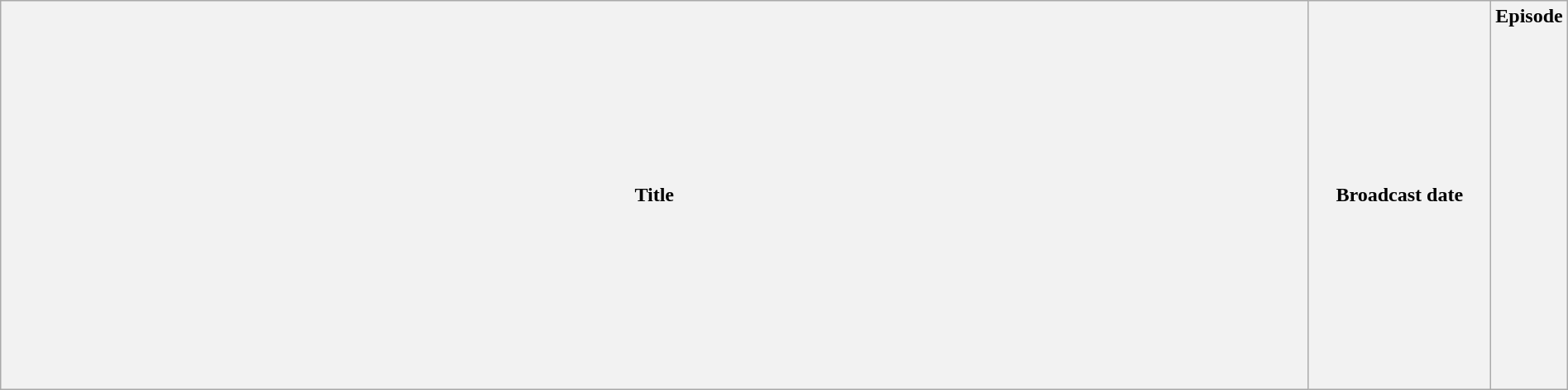<table class="wikitable plainrowheaders" style="width:100%; margin:auto;">
<tr>
<th>Title</th>
<th width="140">Broadcast date</th>
<th width="40">Episode<br>
<br><br><br>
<br><br><br><br><br><br><br><br><br><br><br><br><br></th>
</tr>
</table>
